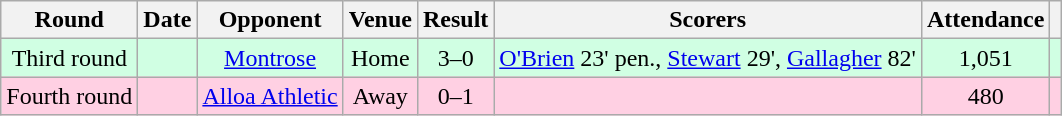<table class="wikitable" style="text-align:center;">
<tr>
<th>Round</th>
<th>Date</th>
<th>Opponent</th>
<th>Venue</th>
<th>Result</th>
<th>Scorers</th>
<th>Attendance</th>
<th></th>
</tr>
<tr style="background-color: #d0ffe3;">
<td>Third round</td>
<td></td>
<td><a href='#'>Montrose</a></td>
<td>Home</td>
<td>3–0</td>
<td><a href='#'>O'Brien</a> 23' pen., <a href='#'>Stewart</a> 29', <a href='#'>Gallagher</a> 82'</td>
<td>1,051</td>
<td></td>
</tr>
<tr style="background-color: #ffd0e3;">
<td>Fourth round</td>
<td></td>
<td><a href='#'>Alloa Athletic</a></td>
<td>Away</td>
<td>0–1</td>
<td></td>
<td>480</td>
<td></td>
</tr>
</table>
